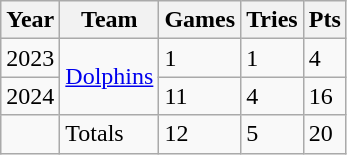<table class="wikitable">
<tr>
<th>Year</th>
<th>Team</th>
<th>Games</th>
<th>Tries</th>
<th>Pts</th>
</tr>
<tr>
<td>2023</td>
<td rowspan="2"> <a href='#'>Dolphins</a></td>
<td>1</td>
<td>1</td>
<td>4</td>
</tr>
<tr>
<td>2024</td>
<td>11</td>
<td>4</td>
<td>16</td>
</tr>
<tr>
<td></td>
<td>Totals</td>
<td>12</td>
<td>5</td>
<td>20</td>
</tr>
</table>
